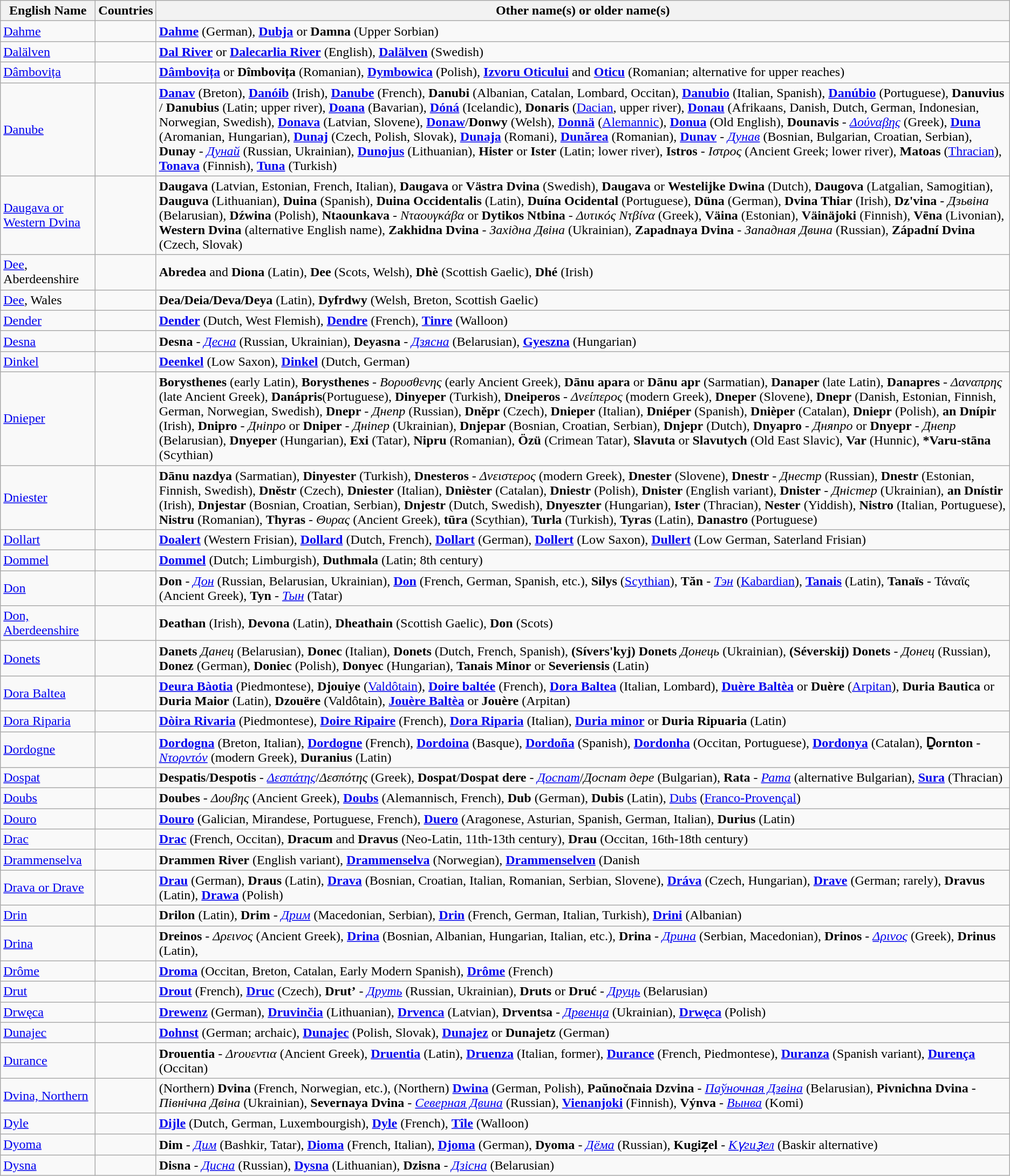<table class=wikitable>
<tr>
<th>English Name</th>
<th>Countries</th>
<th>Other name(s) or older name(s)</th>
</tr>
<tr>
<td><a href='#'>Dahme</a></td>
<td></td>
<td><strong><a href='#'>Dahme</a></strong> (German), <strong><a href='#'>Dubja</a></strong> or <strong>Damna</strong> (Upper Sorbian)</td>
</tr>
<tr>
<td><a href='#'>Dalälven</a></td>
<td></td>
<td><strong><a href='#'>Dal River</a></strong> or <strong><a href='#'>Dalecarlia River</a></strong> (English), <strong><a href='#'>Dalälven</a></strong> (Swedish)</td>
</tr>
<tr>
<td><a href='#'>Dâmbovița</a></td>
<td></td>
<td><strong><a href='#'>Dâmbovița</a></strong> or <strong>Dîmbovița</strong> (Romanian), <strong><a href='#'>Dymbowica</a></strong> (Polish), <strong><a href='#'>Izvoru Oticului</a></strong> and <strong><a href='#'>Oticu</a></strong> (Romanian; alternative for upper reaches)</td>
</tr>
<tr>
<td><a href='#'>Danube</a></td>
<td>         </td>
<td><strong><a href='#'>Danav</a></strong> (Breton), <strong><a href='#'>Danóib</a></strong> (Irish), <strong><a href='#'>Danube</a></strong> (French), <strong>Danubi</strong> (Albanian, Catalan, Lombard, Occitan), <strong><a href='#'>Danubio</a></strong> (Italian, Spanish), <strong><a href='#'>Danúbio</a></strong> (Portuguese), <strong>Danuvius</strong> / <strong>Danubius</strong> (Latin; upper river), <strong><a href='#'>Doana</a></strong> (Bavarian), <strong><a href='#'>Dóná</a></strong> (Icelandic),  <strong>Donaris</strong> (<a href='#'>Dacian</a>, upper river), <strong><a href='#'>Donau</a></strong> (Afrikaans, Danish, Dutch, German, Indonesian, Norwegian, Swedish), <strong><a href='#'>Donava</a></strong> (Latvian, Slovene), <strong><a href='#'>Donaw</a></strong>/<strong>Donwy</strong> (Welsh), <strong><a href='#'>Donnä</a></strong> (<a href='#'>Alemannic</a>), <strong><a href='#'>Donua</a></strong> (Old English), <strong>Dounavis</strong> - <em><a href='#'>Δούναβης</a></em> (Greek), <strong><a href='#'>Duna</a></strong> (Aromanian, Hungarian), <strong><a href='#'>Dunaj</a></strong> (Czech, Polish, Slovak), <strong><a href='#'>Dunaja</a></strong> (Romani), <strong><a href='#'>Dunărea</a></strong> (Romanian), <strong><a href='#'>Dunav</a></strong> - <em><a href='#'>Дунав</a></em> (Bosnian, Bulgarian, Croatian, Serbian), <strong>Dunay</strong> - <em><a href='#'>Дунай</a></em> (Russian, Ukrainian), <strong><a href='#'>Dunojus</a></strong> (Lithuanian), <strong>Hister</strong> or <strong>Ister</strong> (Latin; lower river), <strong>Istros</strong> - <em>Ιστρος</em> (Ancient Greek; lower river), <strong>Matoas</strong> (<a href='#'>Thracian</a>), <strong><a href='#'>Tonava</a></strong> (Finnish), <strong><a href='#'>Tuna</a></strong> (Turkish)</td>
</tr>
<tr>
<td><a href='#'>Daugava or Western Dvina</a></td>
<td>  </td>
<td><strong>Daugava</strong> (Latvian, Estonian, French, Italian), <strong>Daugava</strong> or <strong>Västra Dvina</strong> (Swedish), <strong>Daugava</strong> or <strong>Westelijke Dwina</strong> (Dutch), <strong>Daugova</strong> (Latgalian, Samogitian), <strong>Dauguva</strong> (Lithuanian), <strong>Duina</strong> (Spanish), <strong>Duina Occidentalis</strong> (Latin), <strong>Duína Ocidental</strong> (Portuguese), <strong>Düna</strong> (German), <strong>Dvina Thiar</strong> (Irish), <strong>Dz'vina</strong> - <em>Дзьвіна</em> (Belarusian), <strong>Dźwina</strong> (Polish), <strong>Ntaounkava</strong> - <em>Νταουγκάβα</em> or <strong>Dytikos Ntbina</strong> - <em>Δυτικός Ντβίνα</em> (Greek), <strong>Väina</strong> (Estonian), <strong>Väinäjoki</strong> (Finnish), <strong>Vēna</strong> (Livonian), <strong>Western Dvina</strong> (alternative English name), <strong>Zakhidna Dvina</strong> - <em>Західна Двіна</em> (Ukrainian), <strong>Zapadnaya Dvina</strong> - <em>Западная Двина</em> (Russian), <strong>Západní Dvina</strong> (Czech, Slovak)</td>
</tr>
<tr>
<td><a href='#'>Dee</a>, Aberdeenshire</td>
<td></td>
<td><strong>Abredea</strong> and <strong>Diona</strong> (Latin), <strong>Dee</strong> (Scots, Welsh), <strong>Dhè</strong> (Scottish Gaelic), <strong>Dhé</strong> (Irish)</td>
</tr>
<tr>
<td><a href='#'>Dee</a>, Wales</td>
<td> </td>
<td><strong>Dea/Deia/Deva/Deya</strong> (Latin), <strong>Dyfrdwy</strong> (Welsh, Breton, Scottish Gaelic)</td>
</tr>
<tr>
<td><a href='#'>Dender</a></td>
<td></td>
<td><strong><a href='#'>Dender</a></strong> (Dutch, West Flemish), <strong><a href='#'>Dendre</a></strong> (French), <strong><a href='#'>Tinre</a></strong> (Walloon)</td>
</tr>
<tr>
<td><a href='#'>Desna</a></td>
<td> </td>
<td><strong>Desna</strong> - <em><a href='#'>Десна</a></em> (Russian, Ukrainian), <strong>Deyasna</strong> - <em><a href='#'>Дзясна</a></em> (Belarusian), <strong><a href='#'>Gyeszna</a></strong> (Hungarian)</td>
</tr>
<tr>
<td><a href='#'>Dinkel</a></td>
<td> </td>
<td><strong><a href='#'>Deenkel</a></strong> (Low Saxon), <strong><a href='#'>Dinkel</a></strong> (Dutch, German)</td>
</tr>
<tr>
<td><a href='#'>Dnieper</a></td>
<td>  </td>
<td><strong>Borysthenes</strong> (early Latin), <strong>Borysthenes</strong> - <em>Βορυσθενης</em> (early Ancient Greek), <strong>Dānu apara</strong> or <strong>Dānu apr</strong> (Sarmatian), <strong>Danaper</strong> (late Latin), <strong>Danapres</strong> - <em>Δαναπρης</em> (late Ancient Greek), <strong>Danápris</strong>(Portuguese), <strong>Dinyeper</strong> (Turkish), <strong>Dneiperos</strong> - <em>Δνείπερος</em> (modern Greek), <strong>Dneper</strong> (Slovene), <strong>Dnepr</strong> (Danish, Estonian, Finnish, German, Norwegian, Swedish), <strong>Dnepr</strong> - <em>Днепр</em> (Russian), <strong>Dněpr</strong> (Czech), <strong>Dnieper</strong> (Italian), <strong>Dniéper</strong> (Spanish), <strong>Dnièper</strong> (Catalan), <strong>Dniepr</strong> (Polish), <strong>an Dnípir</strong> (Irish), <strong>Dnipro</strong> - <em>Дніпро</em> or <strong>Dniper</strong> - <em>Дніпер</em> (Ukrainian), <strong>Dnjepar</strong> (Bosnian, Croatian, Serbian), <strong>Dnjepr</strong> (Dutch), <strong>Dnyapro</strong> - <em>Дняпро</em> or <strong>Dnyepr</strong> - <em>Днепр</em> (Belarusian), <strong>Dnyeper</strong> (Hungarian), <strong>Exi</strong> (Tatar), <strong>Nipru</strong> (Romanian), <strong>Özü</strong> (Crimean Tatar), <strong>Slavuta</strong> or <strong>Slavutych</strong> (Old East Slavic), <strong>Var</strong> (Hunnic), <strong>*Varu-stāna</strong> (Scythian)</td>
</tr>
<tr>
<td><a href='#'>Dniester</a></td>
<td> </td>
<td><strong>Dānu nazdya</strong> (Sarmatian), <strong>Dinyester</strong> (Turkish), <strong>Dnesteros</strong> - <em>Δνειστερος</em> (modern Greek), <strong>Dnester</strong> (Slovene), <strong>Dnestr</strong> - <em>Днестр</em> (Russian), <strong>Dnestr</strong> (Estonian, Finnish, Swedish), <strong>Dněstr</strong> (Czech),  <strong>Dniester</strong> (Italian), <strong>Dnièster</strong> (Catalan), <strong>Dniestr</strong> (Polish), <strong>Dnister</strong> (English variant), <strong>Dnister</strong> - <em>Дністер</em> (Ukrainian), <strong>an Dnístir</strong> (Irish), <strong>Dnjestar</strong> (Bosnian, Croatian, Serbian), <strong>Dnjestr</strong> (Dutch, Swedish), <strong>Dnyeszter</strong> (Hungarian), <strong>Ister</strong> (Thracian),  <strong>Nester</strong> (Yiddish), <strong>Nistro</strong> (Italian, Portuguese), <strong>Nistru</strong> (Romanian), <strong>Thyras</strong> - <em>Θυρας</em> (Ancient Greek), <strong>tūra</strong> (Scythian), <strong>Turla</strong> (Turkish), <strong>Tyras</strong> (Latin), <strong>Danastro</strong> (Portuguese)</td>
</tr>
<tr>
<td><a href='#'>Dollart</a></td>
<td> </td>
<td><strong><a href='#'>Doalert</a></strong> (Western Frisian), <strong><a href='#'>Dollard</a></strong> (Dutch, French), <strong><a href='#'>Dollart</a></strong> (German), <strong><a href='#'>Dollert</a></strong> (Low Saxon), <strong><a href='#'>Dullert</a></strong> (Low German, Saterland Frisian)</td>
</tr>
<tr>
<td><a href='#'>Dommel</a></td>
<td> </td>
<td><strong><a href='#'>Dommel</a></strong> (Dutch; Limburgish), <strong>Duthmala</strong> (Latin; 8th century)</td>
</tr>
<tr>
<td><a href='#'>Don</a></td>
<td></td>
<td><strong>Don</strong> - <em><a href='#'>Дон</a></em> (Russian, Belarusian, Ukrainian), <strong><a href='#'>Don</a></strong> (French, German, Spanish, etc.), <strong>Silys</strong> (<a href='#'>Scythian</a>), <strong>Tăn</strong> - <em><a href='#'>Тэн</a></em> (<a href='#'>Kabardian</a>), <strong><a href='#'>Tanais</a></strong> (Latin), <strong>Tanaïs</strong> - Τάναϊς (Ancient Greek), <strong>Tyn</strong> - <em><a href='#'>Тын</a></em> (Tatar)</td>
</tr>
<tr>
<td><a href='#'>Don, Aberdeenshire</a></td>
<td></td>
<td><strong>Deathan</strong> (Irish), <strong>Devona</strong> (Latin), <strong>Dheathain</strong> (Scottish Gaelic), <strong>Don</strong> (Scots)</td>
</tr>
<tr>
<td><a href='#'>Donets</a></td>
<td> </td>
<td><strong>Danets</strong> <em>Данец</em> (Belarusian), <strong>Donec</strong> (Italian), <strong>Donets</strong> (Dutch, French, Spanish), <strong>(Sívers'kyj) Donets</strong> <em>Донець</em> (Ukrainian), <strong>(Séverskij) Donets</strong> - <em>Донец</em> (Russian), <strong>Donez</strong> (German), <strong>Doniec</strong> (Polish), <strong>Donyec</strong> (Hungarian), <strong>Tanais Minor</strong> or <strong>Severiensis</strong> (Latin)</td>
</tr>
<tr>
<td><a href='#'>Dora Baltea</a></td>
<td></td>
<td><strong><a href='#'>Deura Bàotia</a></strong> (Piedmontese), <strong>Djouiye</strong> (<a href='#'>Valdôtain</a>), <strong><a href='#'>Doire baltée</a></strong> (French), <strong><a href='#'>Dora Baltea</a></strong> (Italian, Lombard), <strong><a href='#'>Duère Baltèa</a></strong> or <strong>Duère</strong> (<a href='#'>Arpitan</a>), <strong>Duria Bautica</strong> or <strong>Duria Maior</strong> (Latin), <strong>Dzouëre</strong> (Valdôtain), <strong><a href='#'>Jouère Baltèa</a></strong> or <strong>Jouère</strong> (Arpitan)</td>
</tr>
<tr>
<td><a href='#'>Dora Riparia</a></td>
<td></td>
<td><strong><a href='#'>Dòira Rivaria</a></strong> (Piedmontese), <strong><a href='#'>Doire Ripaire</a></strong> (French), <strong><a href='#'>Dora Riparia</a></strong> (Italian), <strong><a href='#'>Duria minor</a></strong> or <strong>Duria Ripuaria</strong> (Latin)</td>
</tr>
<tr>
<td><a href='#'>Dordogne</a></td>
<td></td>
<td><strong><a href='#'>Dordogna</a></strong> (Breton, Italian), <strong><a href='#'>Dordogne</a></strong> (French), <strong><a href='#'>Dordoina</a></strong> (Basque), <strong><a href='#'>Dordoña</a></strong> (Spanish), <strong><a href='#'>Dordonha</a></strong> (Occitan, Portuguese), <strong><a href='#'>Dordonya</a></strong> (Catalan), <strong>Ḏornton</strong> - <em><a href='#'>Ντορντόν</a></em> (modern Greek), <strong>Duranius</strong> (Latin)</td>
</tr>
<tr>
<td><a href='#'>Dospat</a></td>
<td> </td>
<td><strong>Despatis</strong>/<strong>Despotis</strong> - <em><a href='#'>Δεσπάτης</a></em>/<em>Δεσπότης</em> (Greek), <strong>Dospat</strong>/<strong>Dospat dere</strong> - <em><a href='#'>Доспат</a></em>/<em>Доспат дере</em> (Bulgarian), <strong>Rata</strong> - <em><a href='#'>Рата</a></em> (alternative Bulgarian), <strong><a href='#'>Sura</a></strong> (Thracian)</td>
</tr>
<tr>
<td><a href='#'>Doubs</a></td>
<td> </td>
<td><strong>Doubes</strong> - <em>Δουβης</em> (Ancient Greek), <strong><a href='#'>Doubs</a></strong> (Alemannisch, French), <strong>Dub</strong> (German), <strong>Dubis</strong> (Latin), <a href='#'>Dubs</a> (<a href='#'>Franco-Provençal</a>)</td>
</tr>
<tr>
<td><a href='#'>Douro</a></td>
<td> </td>
<td><strong><a href='#'>Douro</a></strong> (Galician, Mirandese, Portuguese, French), <strong><a href='#'>Duero</a></strong> (Aragonese, Asturian, Spanish, German, Italian), <strong>Durius</strong> (Latin)</td>
</tr>
<tr>
<td><a href='#'>Drac</a></td>
<td></td>
<td><strong><a href='#'>Drac</a></strong> (French, Occitan), <strong>Dracum</strong> and <strong>Dravus</strong> (Neo-Latin, 11th-13th century), <strong>Drau</strong> (Occitan, 16th-18th century)</td>
</tr>
<tr>
<td><a href='#'>Drammenselva</a></td>
<td></td>
<td><strong>Drammen River</strong> (English variant), <strong><a href='#'>Drammenselva</a></strong> (Norwegian), <strong><a href='#'>Drammenselven</a></strong> (Danish</td>
</tr>
<tr>
<td><a href='#'>Drava or Drave</a></td>
<td>   </td>
<td><strong><a href='#'>Drau</a></strong> (German), <strong>Draus</strong> (Latin), <strong><a href='#'>Drava</a></strong> (Bosnian, Croatian, Italian, Romanian, Serbian, Slovene), <strong><a href='#'>Dráva</a></strong> (Czech, Hungarian), <strong><a href='#'>Drave</a></strong> (German; rarely), <strong>Dravus</strong> (Latin), <strong><a href='#'>Drawa</a></strong> (Polish)</td>
</tr>
<tr>
<td><a href='#'>Drin</a></td>
<td>  </td>
<td><strong>Drilon</strong> (Latin), <strong>Drim</strong> - <em><a href='#'>Дрим</a></em> (Macedonian, Serbian), <strong><a href='#'>Drin</a></strong> (French, German, Italian, Turkish), <strong><a href='#'>Drini</a></strong> (Albanian)</td>
</tr>
<tr>
<td><a href='#'>Drina</a></td>
<td>  </td>
<td><strong>Dreinos</strong> - <em>Δρεινος</em> (Ancient Greek), <strong><a href='#'>Drina</a></strong> (Bosnian, Albanian, Hungarian, Italian, etc.), <strong>Drina</strong> - <em><a href='#'>Дрина</a></em> (Serbian, Macedonian), <strong>Drinos</strong> - <em><a href='#'>Δρινος</a></em> (Greek), <strong>Drinus</strong> (Latin), </td>
</tr>
<tr>
<td><a href='#'>Drôme</a></td>
<td></td>
<td><strong><a href='#'>Droma</a></strong> (Occitan, Breton, Catalan, Early Modern Spanish), <strong><a href='#'>Drôme</a></strong> (French)</td>
</tr>
<tr>
<td><a href='#'>Drut</a></td>
<td></td>
<td><strong><a href='#'>Drout</a></strong> (French), <strong><a href='#'>Druc</a></strong> (Czech), <strong>Drut’</strong> - <em><a href='#'>Друть</a></em> (Russian, Ukrainian), <strong>Druts</strong> or <strong>Druć</strong> - <em><a href='#'>Друць</a></em> (Belarusian)</td>
</tr>
<tr>
<td><a href='#'>Drwęca</a></td>
<td></td>
<td><strong><a href='#'>Drewenz</a></strong> (German), <strong><a href='#'>Druvinčia</a></strong> (Lithuanian), <strong><a href='#'>Drvenca</a></strong> (Latvian), <strong>Drventsa</strong> - <em><a href='#'>Дрвенца</a></em> (Ukrainian), <strong><a href='#'>Drwęca</a></strong> (Polish)</td>
</tr>
<tr>
<td><a href='#'>Dunajec</a></td>
<td> </td>
<td><strong><a href='#'>Dohnst</a></strong> (German; archaic), <strong><a href='#'>Dunajec</a></strong> (Polish, Slovak), <strong><a href='#'>Dunajez</a></strong> or <strong>Dunajetz</strong> (German)</td>
</tr>
<tr>
<td><a href='#'>Durance</a></td>
<td></td>
<td><strong>Drouentia</strong> - <em>Δrουεντια</em> (Ancient Greek), <strong><a href='#'>Druentia</a></strong> (Latin), <strong><a href='#'>Druenza</a></strong> (Italian, former), <strong><a href='#'>Durance</a></strong> (French, Piedmontese), <strong><a href='#'>Duranza</a></strong> (Spanish variant), <strong><a href='#'>Durença</a></strong> (Occitan)</td>
</tr>
<tr>
<td><a href='#'>Dvina, Northern</a></td>
<td></td>
<td>(Northern) <strong>Dvina</strong> (French, Norwegian, etc.), (Northern) <strong><a href='#'>Dwina</a></strong> (German, Polish), <strong>Paŭnočnaia Dzvina</strong> - <em><a href='#'>Паўночная Дзвіна</a></em> (Belarusian), <strong>Pivnichna Dvina</strong> - <em>Північна Двіна</em> (Ukrainian), <strong>Severnaya Dvina</strong> - <em><a href='#'>Северная Двина</a></em> (Russian), <strong><a href='#'>Vienanjoki</a></strong> (Finnish), <strong>Výnva</strong> - <em> <a href='#'>Вынва</a></em> (Komi)</td>
</tr>
<tr>
<td><a href='#'>Dyle</a></td>
<td></td>
<td><strong><a href='#'>Dijle</a></strong> (Dutch, German, Luxembourgish), <strong><a href='#'>Dyle</a></strong> (French), <strong><a href='#'>Tîle</a></strong> (Walloon)</td>
</tr>
<tr>
<td><a href='#'>Dyoma</a></td>
<td></td>
<td><strong>Dim</strong> - <em><a href='#'>Дим</a></em> (Bashkir, Tatar), <strong><a href='#'>Dioma</a></strong> (French, Italian), <strong><a href='#'>Djoma</a></strong> (German), <strong>Dyoma</strong> - <em><a href='#'>Дёма</a></em> (Russian), <strong>Kugiz̦el</strong> - <em><a href='#'>Күгиҙел</a></em> (Baskir alternative)</td>
</tr>
<tr>
<td><a href='#'>Dysna</a></td>
<td> </td>
<td><strong>Disna</strong> - <em><a href='#'>Дисна</a></em> (Russian), <strong><a href='#'>Dysna</a></strong> (Lithuanian), <strong>Dzisna</strong> - <em><a href='#'>Дзісна</a></em> (Belarusian)</td>
</tr>
</table>
